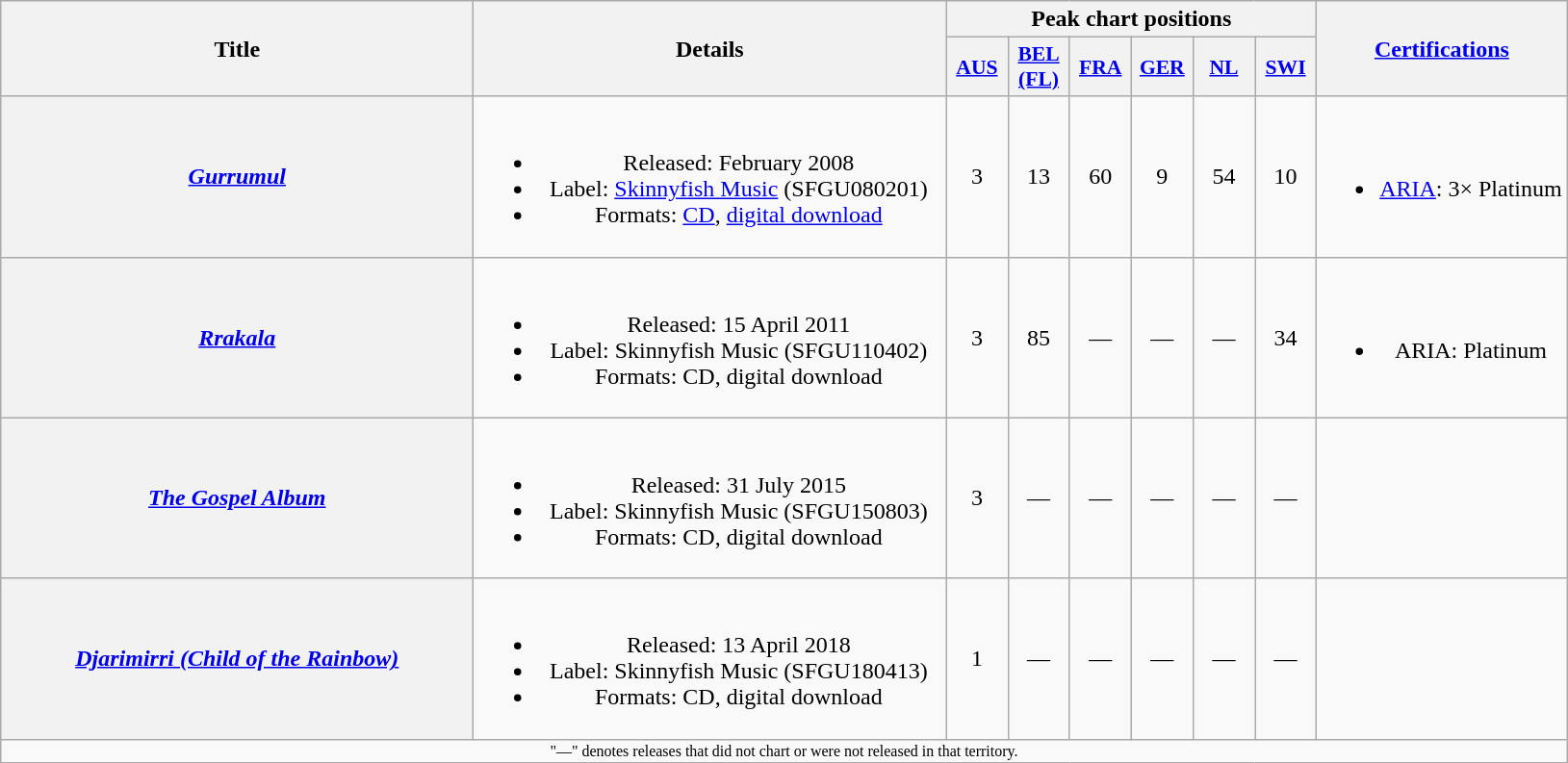<table class="wikitable plainrowheaders" style="text-align:center;" border="1">
<tr>
<th scope="col" rowspan="2" style="width:20em;">Title</th>
<th scope="col" rowspan="2" style="width:20em;">Details</th>
<th scope="col" colspan="6">Peak chart positions</th>
<th scope="col" rowspan="2"><a href='#'>Certifications</a></th>
</tr>
<tr>
<th scope="col" style="width:2.5em;font-size:90%;"><a href='#'>AUS</a><br></th>
<th scope="col" style="width:2.5em; font-size:90%;"><a href='#'>BEL <br>(FL)</a><br></th>
<th scope="col" style="width:2.5em;font-size:90%;"><a href='#'>FRA</a><br></th>
<th scope="col" style="width:2.5em;font-size:90%;"><a href='#'>GER</a><br></th>
<th scope="col" style="width:2.5em; font-size:90%;"><a href='#'>NL</a><br></th>
<th scope="col" style="width:2.5em; font-size:90%;"><a href='#'>SWI</a><br></th>
</tr>
<tr>
<th scope="row"><em><a href='#'>Gurrumul</a></em></th>
<td><br><ul><li>Released: February 2008</li><li>Label: <a href='#'>Skinnyfish Music</a> (SFGU080201)</li><li>Formats: <a href='#'>CD</a>, <a href='#'>digital download</a></li></ul></td>
<td>3</td>
<td>13</td>
<td>60</td>
<td>9</td>
<td>54</td>
<td>10</td>
<td><br><ul><li><a href='#'>ARIA</a>: 3× Platinum</li></ul></td>
</tr>
<tr>
<th scope="row"><em><a href='#'>Rrakala</a></em></th>
<td><br><ul><li>Released: 15 April 2011</li><li>Label: Skinnyfish Music (SFGU110402)</li><li>Formats: CD, digital download</li></ul></td>
<td>3</td>
<td>85</td>
<td>—</td>
<td>—</td>
<td>—</td>
<td>34</td>
<td><br><ul><li>ARIA: Platinum</li></ul></td>
</tr>
<tr>
<th scope="row"><em><a href='#'>The Gospel Album</a></em></th>
<td><br><ul><li>Released: 31 July 2015</li><li>Label: Skinnyfish Music (SFGU150803)</li><li>Formats: CD, digital download</li></ul></td>
<td>3</td>
<td>—</td>
<td>—</td>
<td>—</td>
<td>—</td>
<td>—</td>
<td></td>
</tr>
<tr>
<th scope="row"><em><a href='#'>Djarimirri (Child of the Rainbow)</a></em></th>
<td><br><ul><li>Released: 13 April 2018</li><li>Label: Skinnyfish Music (SFGU180413)</li><li>Formats: CD, digital download</li></ul></td>
<td>1</td>
<td>—</td>
<td>—</td>
<td>—</td>
<td>—</td>
<td>—</td>
<td></td>
</tr>
<tr>
<td align="center" colspan="15" style="font-size:8pt">"—" denotes releases that did not chart or were not released in that territory.</td>
</tr>
</table>
